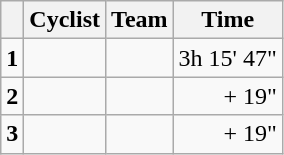<table class=wikitable>
<tr>
<th></th>
<th>Cyclist</th>
<th>Team</th>
<th>Time</th>
</tr>
<tr>
<td><strong>1</strong></td>
<td></td>
<td></td>
<td align="right">3h 15' 47"</td>
</tr>
<tr>
<td><strong>2</strong></td>
<td></td>
<td></td>
<td align="right">+ 19"</td>
</tr>
<tr>
<td><strong>3</strong></td>
<td></td>
<td></td>
<td align="right">+ 19"</td>
</tr>
</table>
